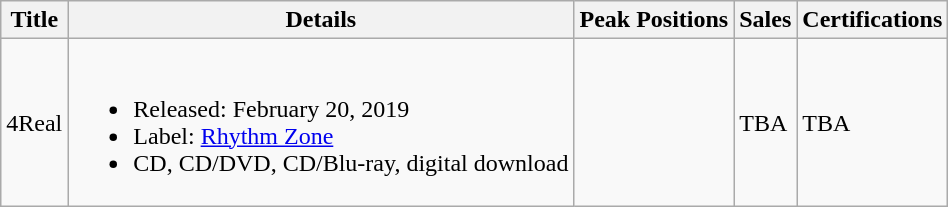<table class="wikitable">
<tr>
<th>Title</th>
<th>Details</th>
<th>Peak Positions</th>
<th>Sales</th>
<th>Certifications</th>
</tr>
<tr>
<td>4Real</td>
<td><br><ul><li>Released: February 20, 2019</li><li>Label: <a href='#'>Rhythm Zone</a></li><li>CD, CD/DVD, CD/Blu-ray, digital download</li></ul></td>
<td></td>
<td>TBA</td>
<td>TBA</td>
</tr>
</table>
